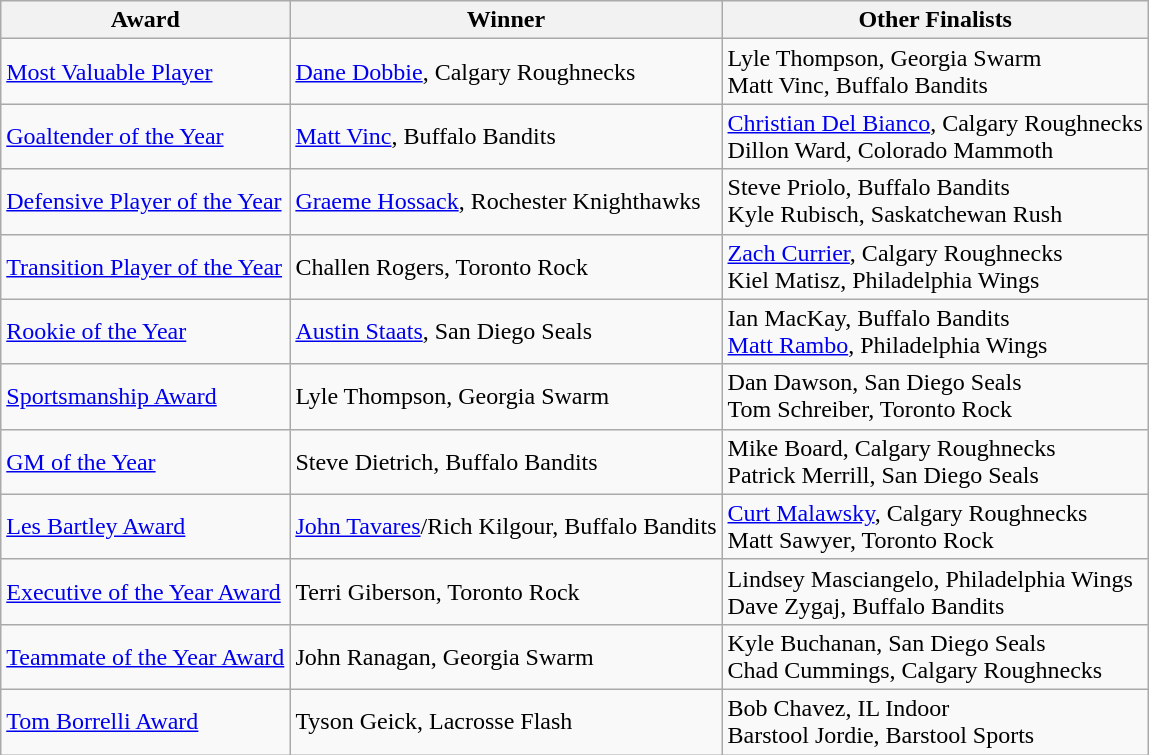<table class="wikitable">
<tr>
<th>Award</th>
<th>Winner</th>
<th>Other Finalists</th>
</tr>
<tr>
<td><a href='#'>Most Valuable Player</a></td>
<td><a href='#'>Dane Dobbie</a>, Calgary Roughnecks</td>
<td>Lyle Thompson, Georgia Swarm<br>Matt Vinc, Buffalo Bandits</td>
</tr>
<tr>
<td><a href='#'>Goaltender of the Year</a></td>
<td><a href='#'>Matt Vinc</a>, Buffalo Bandits</td>
<td><a href='#'>Christian Del Bianco</a>, Calgary Roughnecks<br>Dillon Ward, Colorado Mammoth</td>
</tr>
<tr>
<td><a href='#'>Defensive Player of the Year</a></td>
<td><a href='#'>Graeme Hossack</a>, Rochester Knighthawks</td>
<td>Steve Priolo, Buffalo Bandits<br>Kyle Rubisch, Saskatchewan Rush</td>
</tr>
<tr>
<td><a href='#'>Transition Player of the Year</a></td>
<td>Challen Rogers, Toronto Rock</td>
<td><a href='#'>Zach Currier</a>, Calgary Roughnecks<br>Kiel Matisz, Philadelphia Wings</td>
</tr>
<tr>
<td><a href='#'>Rookie of the Year</a></td>
<td><a href='#'>Austin Staats</a>, San Diego Seals</td>
<td>Ian MacKay, Buffalo Bandits<br><a href='#'>Matt Rambo</a>, Philadelphia Wings</td>
</tr>
<tr>
<td><a href='#'>Sportsmanship Award</a></td>
<td>Lyle Thompson, Georgia Swarm</td>
<td>Dan Dawson, San Diego Seals<br>Tom Schreiber, Toronto Rock</td>
</tr>
<tr>
<td><a href='#'>GM of the Year</a></td>
<td>Steve Dietrich, Buffalo Bandits</td>
<td>Mike Board, Calgary Roughnecks<br>Patrick Merrill, San Diego Seals</td>
</tr>
<tr>
<td><a href='#'>Les Bartley Award</a></td>
<td><a href='#'>John Tavares</a>/Rich Kilgour, Buffalo Bandits</td>
<td><a href='#'>Curt Malawsky</a>, Calgary Roughnecks<br>Matt Sawyer, Toronto Rock</td>
</tr>
<tr>
<td><a href='#'>Executive of the Year Award</a></td>
<td>Terri Giberson, Toronto Rock</td>
<td>Lindsey Masciangelo, Philadelphia Wings<br>Dave Zygaj, Buffalo Bandits</td>
</tr>
<tr>
<td><a href='#'>Teammate of the Year Award</a></td>
<td>John Ranagan, Georgia Swarm</td>
<td>Kyle Buchanan, San Diego Seals<br>Chad Cummings, Calgary Roughnecks</td>
</tr>
<tr>
<td><a href='#'>Tom Borrelli Award</a></td>
<td>Tyson Geick, Lacrosse Flash</td>
<td>Bob Chavez, IL Indoor<br>Barstool Jordie, Barstool Sports</td>
</tr>
</table>
